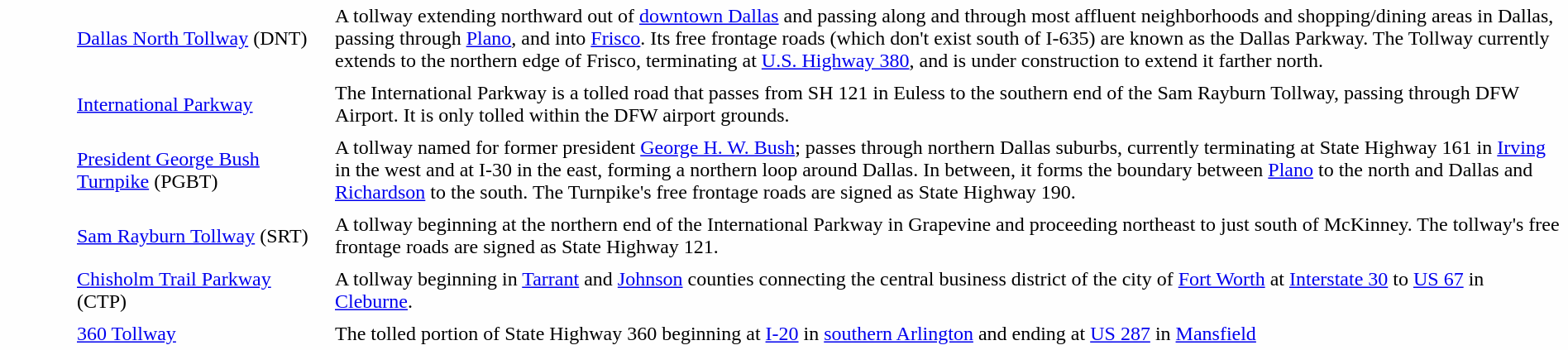<table width="100%" cellpadding="4" cellspacing="0">
<tr>
<td style="width:50px; text-align:center" bgcolor="#FEFEFE"></td>
<td style="width:200px; text-align:left" bgcolor="#FEFEFE"><a href='#'>Dallas North Tollway</a> (DNT)</td>
<td bgcolor="#FEFEFE">A tollway extending northward out of <a href='#'>downtown Dallas</a> and passing along and through most affluent neighborhoods and shopping/dining areas in Dallas, passing through <a href='#'>Plano</a>, and into <a href='#'>Frisco</a>.  Its free frontage roads (which don't exist south of I-635) are known as the Dallas Parkway.  The Tollway currently extends to the northern edge of Frisco, terminating at <a href='#'>U.S. Highway 380</a>, and is under construction to extend it farther north.</td>
</tr>
<tr>
<td style="width:50px; text-align:center" bgcolor="#FEFEFE"><br></td>
<td style="width:200px; text-align:left" bgcolor="#FEFEFE"><a href='#'>International Parkway</a></td>
<td bgcolor="#FEFEFE">The International Parkway is a tolled road that passes from SH 121 in Euless to the southern end of the Sam Rayburn Tollway, passing through DFW Airport. It is only tolled within the DFW airport grounds.</td>
</tr>
<tr>
<td style="width:50px; text-align:center" bgcolor="#FEFEFE"><br></td>
<td style="width:200px; text-align:left" bgcolor="#FEFEFE"><a href='#'>President George Bush Turnpike</a> (PGBT)</td>
<td bgcolor="#FEFEFE">A tollway named for former president <a href='#'>George H. W. Bush</a>; passes through northern Dallas suburbs, currently terminating at State Highway 161 in <a href='#'>Irving</a> in the west and at I-30 in the east, forming a northern loop around Dallas. In between, it forms the boundary between <a href='#'>Plano</a> to the north and Dallas and <a href='#'>Richardson</a> to the south. The Turnpike's free frontage roads are signed as State Highway 190.</td>
</tr>
<tr>
<td style="width:50px; text-align:center" bgcolor="#FEFEFE"><br></td>
<td style="width:200px; text-align:left" bgcolor="#FEFEFE"><a href='#'>Sam Rayburn Tollway</a> (SRT)</td>
<td bgcolor="#FEFEFE">A tollway beginning at the northern end of the International Parkway in Grapevine and proceeding northeast to just south of McKinney. The tollway's free frontage roads are signed as State Highway 121.</td>
</tr>
<tr>
<td style="width:50px; text-align:center" bgcolor="#FEFEFE"></td>
<td style="width:200px; text-align:left" bgcolor="#FEFEFE"><a href='#'>Chisholm Trail Parkway</a> (CTP)</td>
<td bgcolor="#FEFEFE">A tollway beginning in <a href='#'>Tarrant</a> and <a href='#'>Johnson</a> counties connecting the central business district of the city of <a href='#'>Fort Worth</a> at <a href='#'>Interstate 30</a> to <a href='#'>US 67</a> in <a href='#'>Cleburne</a>.</td>
</tr>
<tr>
<td style="width:50px; text-align:center" bgcolor="#FEFEFE"></td>
<td style="width:200px; text-align:left" bgcolor="#FEFEFE"><a href='#'>360 Tollway</a></td>
<td bgcolor="#FEFEFE">The tolled portion of State Highway 360 beginning at <a href='#'>I-20</a> in <a href='#'>southern Arlington</a> and ending at <a href='#'>US 287</a> in <a href='#'>Mansfield</a></td>
</tr>
</table>
